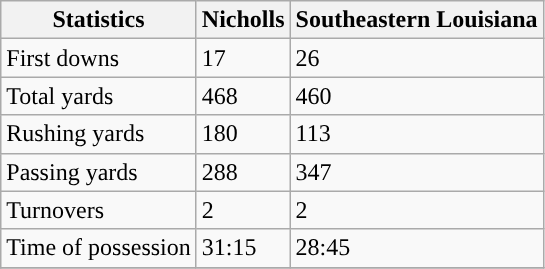<table class="wikitable">
<tr>
<th>Statistics</th>
<th>Nicholls</th>
<th>Southeastern Louisiana</th>
</tr>
<tr>
<td>First downs</td>
<td>17</td>
<td>26</td>
</tr>
<tr>
<td>Total yards</td>
<td>468</td>
<td>460</td>
</tr>
<tr>
<td>Rushing yards</td>
<td>180</td>
<td>113</td>
</tr>
<tr>
<td>Passing yards</td>
<td>288</td>
<td>347</td>
</tr>
<tr>
<td>Turnovers</td>
<td>2</td>
<td>2</td>
</tr>
<tr>
<td>Time of possession</td>
<td>31:15</td>
<td>28:45</td>
</tr>
<tr>
</tr>
</table>
